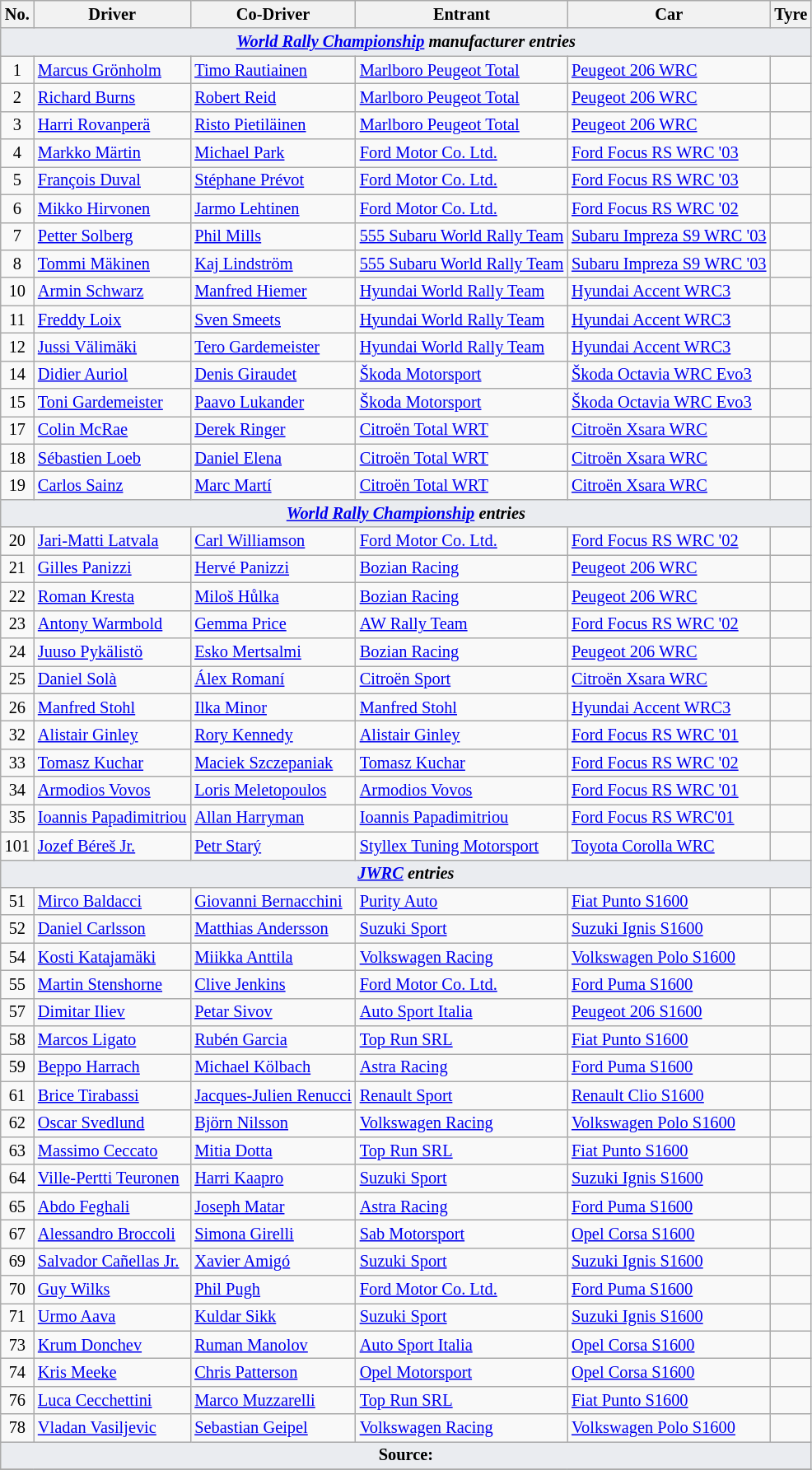<table class="wikitable" style="font-size: 85%;">
<tr>
<th>No.</th>
<th>Driver</th>
<th>Co-Driver</th>
<th>Entrant</th>
<th>Car</th>
<th>Tyre</th>
</tr>
<tr>
<td style="background-color:#EAECF0; text-align:center" colspan="6"><strong><em><a href='#'>World Rally Championship</a> manufacturer entries</em></strong></td>
</tr>
<tr>
<td align="center">1</td>
<td> <a href='#'>Marcus Grönholm</a></td>
<td> <a href='#'>Timo Rautiainen</a></td>
<td> <a href='#'>Marlboro Peugeot Total</a></td>
<td><a href='#'>Peugeot 206 WRC</a></td>
<td align="center"></td>
</tr>
<tr>
<td align="center">2</td>
<td> <a href='#'>Richard Burns</a></td>
<td> <a href='#'>Robert Reid</a></td>
<td> <a href='#'>Marlboro Peugeot Total</a></td>
<td><a href='#'>Peugeot 206 WRC</a></td>
<td align="center"></td>
</tr>
<tr>
<td align="center">3</td>
<td> <a href='#'>Harri Rovanperä</a></td>
<td> <a href='#'>Risto Pietiläinen</a></td>
<td> <a href='#'>Marlboro Peugeot Total</a></td>
<td><a href='#'>Peugeot 206 WRC</a></td>
<td align="center"></td>
</tr>
<tr>
<td align="center">4</td>
<td> <a href='#'>Markko Märtin</a></td>
<td> <a href='#'>Michael Park</a></td>
<td> <a href='#'>Ford Motor Co. Ltd.</a></td>
<td><a href='#'>Ford Focus RS WRC '03</a></td>
<td align="center"></td>
</tr>
<tr>
<td align="center">5</td>
<td> <a href='#'>François Duval</a></td>
<td> <a href='#'>Stéphane Prévot</a></td>
<td> <a href='#'>Ford Motor Co. Ltd.</a></td>
<td><a href='#'>Ford Focus RS WRC '03</a></td>
<td align="center"></td>
</tr>
<tr>
<td align="center">6</td>
<td> <a href='#'>Mikko Hirvonen</a></td>
<td> <a href='#'>Jarmo Lehtinen</a></td>
<td> <a href='#'>Ford Motor Co. Ltd.</a></td>
<td><a href='#'>Ford Focus RS WRC '02</a></td>
<td align="center"></td>
</tr>
<tr>
<td align="center">7</td>
<td> <a href='#'>Petter Solberg</a></td>
<td> <a href='#'>Phil Mills</a></td>
<td> <a href='#'>555 Subaru World Rally Team</a></td>
<td><a href='#'>Subaru Impreza S9 WRC '03</a></td>
<td align="center"></td>
</tr>
<tr>
<td align="center">8</td>
<td> <a href='#'>Tommi Mäkinen</a></td>
<td> <a href='#'>Kaj Lindström</a></td>
<td> <a href='#'>555 Subaru World Rally Team</a></td>
<td><a href='#'>Subaru Impreza S9 WRC '03</a></td>
<td align="center"></td>
</tr>
<tr>
<td align="center">10</td>
<td> <a href='#'>Armin Schwarz</a></td>
<td> <a href='#'>Manfred Hiemer</a></td>
<td> <a href='#'>Hyundai World Rally Team</a></td>
<td><a href='#'>Hyundai Accent WRC3</a></td>
<td align="center"></td>
</tr>
<tr>
<td align="center">11</td>
<td> <a href='#'>Freddy Loix</a></td>
<td> <a href='#'>Sven Smeets</a></td>
<td> <a href='#'>Hyundai World Rally Team</a></td>
<td><a href='#'>Hyundai Accent WRC3</a></td>
<td align="center"></td>
</tr>
<tr>
<td align="center">12</td>
<td> <a href='#'>Jussi Välimäki</a></td>
<td> <a href='#'>Tero Gardemeister</a></td>
<td> <a href='#'>Hyundai World Rally Team</a></td>
<td><a href='#'>Hyundai Accent WRC3</a></td>
<td align="center"></td>
</tr>
<tr>
<td align="center">14</td>
<td> <a href='#'>Didier Auriol</a></td>
<td> <a href='#'>Denis Giraudet</a></td>
<td> <a href='#'>Škoda Motorsport</a></td>
<td><a href='#'>Škoda Octavia WRC Evo3</a></td>
<td align="center"></td>
</tr>
<tr>
<td align="center">15</td>
<td> <a href='#'>Toni Gardemeister</a></td>
<td> <a href='#'>Paavo Lukander</a></td>
<td> <a href='#'>Škoda Motorsport</a></td>
<td><a href='#'>Škoda Octavia WRC Evo3</a></td>
<td align="center"></td>
</tr>
<tr>
<td align="center">17</td>
<td> <a href='#'>Colin McRae</a></td>
<td> <a href='#'>Derek Ringer</a></td>
<td> <a href='#'>Citroën Total WRT</a></td>
<td><a href='#'>Citroën Xsara WRC</a></td>
<td align="center"></td>
</tr>
<tr>
<td align="center">18</td>
<td> <a href='#'>Sébastien Loeb</a></td>
<td> <a href='#'>Daniel Elena</a></td>
<td> <a href='#'>Citroën Total WRT</a></td>
<td><a href='#'>Citroën Xsara WRC</a></td>
<td align="center"></td>
</tr>
<tr>
<td align="center">19</td>
<td> <a href='#'>Carlos Sainz</a></td>
<td> <a href='#'>Marc Martí</a></td>
<td> <a href='#'>Citroën Total WRT</a></td>
<td><a href='#'>Citroën Xsara WRC</a></td>
<td align="center"></td>
</tr>
<tr>
<td style="background-color:#EAECF0; text-align:center" colspan="6"><strong><em><a href='#'>World Rally Championship</a> entries</em></strong></td>
</tr>
<tr>
<td align="center">20</td>
<td> <a href='#'>Jari-Matti Latvala</a></td>
<td> <a href='#'>Carl Williamson</a></td>
<td> <a href='#'>Ford Motor Co. Ltd.</a></td>
<td><a href='#'>Ford Focus RS WRC '02</a></td>
<td align="center"></td>
</tr>
<tr>
<td align="center">21</td>
<td> <a href='#'>Gilles Panizzi</a></td>
<td> <a href='#'>Hervé Panizzi</a></td>
<td> <a href='#'>Bozian Racing</a></td>
<td><a href='#'>Peugeot 206 WRC</a></td>
<td align="center"></td>
</tr>
<tr>
<td align="center">22</td>
<td> <a href='#'>Roman Kresta</a></td>
<td> <a href='#'>Miloš Hůlka</a></td>
<td> <a href='#'>Bozian Racing</a></td>
<td><a href='#'>Peugeot 206 WRC</a></td>
<td align="center"></td>
</tr>
<tr>
<td align="center">23</td>
<td> <a href='#'>Antony Warmbold</a></td>
<td> <a href='#'>Gemma Price</a></td>
<td> <a href='#'>AW Rally Team</a></td>
<td><a href='#'>Ford Focus RS WRC '02</a></td>
<td align="center"></td>
</tr>
<tr>
<td align="center">24</td>
<td> <a href='#'>Juuso Pykälistö</a></td>
<td> <a href='#'>Esko Mertsalmi</a></td>
<td> <a href='#'>Bozian Racing</a></td>
<td><a href='#'>Peugeot 206 WRC</a></td>
<td align="center"></td>
</tr>
<tr>
<td align="center">25</td>
<td> <a href='#'>Daniel Solà</a></td>
<td> <a href='#'>Álex Romaní</a></td>
<td> <a href='#'>Citroën Sport</a></td>
<td><a href='#'>Citroën Xsara WRC</a></td>
<td align="center"></td>
</tr>
<tr>
<td align="center">26</td>
<td> <a href='#'>Manfred Stohl</a></td>
<td> <a href='#'>Ilka Minor</a></td>
<td> <a href='#'>Manfred Stohl</a></td>
<td><a href='#'>Hyundai Accent WRC3</a></td>
<td align="center"></td>
</tr>
<tr>
<td align="center">32</td>
<td> <a href='#'>Alistair Ginley</a></td>
<td> <a href='#'>Rory Kennedy</a></td>
<td> <a href='#'>Alistair Ginley</a></td>
<td><a href='#'>Ford Focus RS WRC '01</a></td>
<td></td>
</tr>
<tr>
<td align="center">33</td>
<td> <a href='#'>Tomasz Kuchar</a></td>
<td> <a href='#'>Maciek Szczepaniak</a></td>
<td> <a href='#'>Tomasz Kuchar</a></td>
<td><a href='#'>Ford Focus RS WRC '02</a></td>
<td align="center"></td>
</tr>
<tr>
<td align="center">34</td>
<td> <a href='#'>Armodios Vovos</a></td>
<td> <a href='#'>Loris Meletopoulos</a></td>
<td> <a href='#'>Armodios Vovos</a></td>
<td><a href='#'>Ford Focus RS WRC '01</a></td>
<td></td>
</tr>
<tr>
<td align="center">35</td>
<td> <a href='#'>Ioannis Papadimitriou</a></td>
<td> <a href='#'>Allan Harryman</a></td>
<td> <a href='#'>Ioannis Papadimitriou</a></td>
<td><a href='#'>Ford Focus RS WRC'01</a></td>
<td align="center"></td>
</tr>
<tr>
<td align="center">101</td>
<td> <a href='#'>Jozef Béreš Jr.</a></td>
<td> <a href='#'>Petr Starý</a></td>
<td> <a href='#'>Styllex Tuning Motorsport</a></td>
<td><a href='#'>Toyota Corolla WRC</a></td>
<td></td>
</tr>
<tr>
<td style="background-color:#EAECF0; text-align:center" colspan="6"><strong><em><a href='#'>JWRC</a> entries</em></strong></td>
</tr>
<tr>
<td align="center">51</td>
<td> <a href='#'>Mirco Baldacci</a></td>
<td> <a href='#'>Giovanni Bernacchini</a></td>
<td> <a href='#'>Purity Auto</a></td>
<td><a href='#'>Fiat Punto S1600</a></td>
<td align="center"></td>
</tr>
<tr>
<td align="center">52</td>
<td> <a href='#'>Daniel Carlsson</a></td>
<td> <a href='#'>Matthias Andersson</a></td>
<td> <a href='#'>Suzuki Sport</a></td>
<td><a href='#'>Suzuki Ignis S1600</a></td>
<td align="center"></td>
</tr>
<tr>
<td align="center">54</td>
<td> <a href='#'>Kosti Katajamäki</a></td>
<td> <a href='#'>Miikka Anttila</a></td>
<td> <a href='#'>Volkswagen Racing</a></td>
<td><a href='#'>Volkswagen Polo S1600</a></td>
<td align="center"></td>
</tr>
<tr>
<td align="center">55</td>
<td> <a href='#'>Martin Stenshorne</a></td>
<td> <a href='#'>Clive Jenkins</a></td>
<td> <a href='#'>Ford Motor Co. Ltd.</a></td>
<td><a href='#'>Ford Puma S1600</a></td>
<td align="center"></td>
</tr>
<tr>
<td align="center">57</td>
<td> <a href='#'>Dimitar Iliev</a></td>
<td> <a href='#'>Petar Sivov</a></td>
<td> <a href='#'>Auto Sport Italia</a></td>
<td><a href='#'>Peugeot 206 S1600</a></td>
<td align="center"></td>
</tr>
<tr>
<td align="center">58</td>
<td> <a href='#'>Marcos Ligato</a></td>
<td> <a href='#'>Rubén Garcia</a></td>
<td> <a href='#'>Top Run SRL</a></td>
<td><a href='#'>Fiat Punto S1600</a></td>
<td align="center"></td>
</tr>
<tr>
<td align="center">59</td>
<td> <a href='#'>Beppo Harrach</a></td>
<td> <a href='#'>Michael Kölbach</a></td>
<td> <a href='#'>Astra Racing</a></td>
<td><a href='#'>Ford Puma S1600</a></td>
<td align="center"></td>
</tr>
<tr>
<td align="center">61</td>
<td> <a href='#'>Brice Tirabassi</a></td>
<td> <a href='#'>Jacques-Julien Renucci</a></td>
<td> <a href='#'>Renault Sport</a></td>
<td><a href='#'>Renault Clio S1600</a></td>
<td align="center"></td>
</tr>
<tr>
<td align="center">62</td>
<td> <a href='#'>Oscar Svedlund</a></td>
<td> <a href='#'>Björn Nilsson</a></td>
<td> <a href='#'>Volkswagen Racing</a></td>
<td><a href='#'>Volkswagen Polo S1600</a></td>
<td align="center"></td>
</tr>
<tr>
<td align="center">63</td>
<td> <a href='#'>Massimo Ceccato</a></td>
<td> <a href='#'>Mitia Dotta</a></td>
<td> <a href='#'>Top Run SRL</a></td>
<td><a href='#'>Fiat Punto S1600</a></td>
<td align="center"></td>
</tr>
<tr>
<td align="center">64</td>
<td> <a href='#'>Ville-Pertti Teuronen</a></td>
<td> <a href='#'>Harri Kaapro</a></td>
<td> <a href='#'>Suzuki Sport</a></td>
<td><a href='#'>Suzuki Ignis S1600</a></td>
<td align="center"></td>
</tr>
<tr>
<td align="center">65</td>
<td> <a href='#'>Abdo Feghali</a></td>
<td> <a href='#'>Joseph Matar</a></td>
<td> <a href='#'>Astra Racing</a></td>
<td><a href='#'>Ford Puma S1600</a></td>
<td align="center"></td>
</tr>
<tr>
<td align="center">67</td>
<td> <a href='#'>Alessandro Broccoli</a></td>
<td> <a href='#'>Simona Girelli</a></td>
<td> <a href='#'>Sab Motorsport</a></td>
<td><a href='#'>Opel Corsa S1600</a></td>
<td align="center"></td>
</tr>
<tr>
<td align="center">69</td>
<td> <a href='#'>Salvador Cañellas Jr.</a></td>
<td> <a href='#'>Xavier Amigó</a></td>
<td> <a href='#'>Suzuki Sport</a></td>
<td><a href='#'>Suzuki Ignis S1600</a></td>
<td align="center"></td>
</tr>
<tr>
<td align="center">70</td>
<td> <a href='#'>Guy Wilks</a></td>
<td> <a href='#'>Phil Pugh</a></td>
<td> <a href='#'>Ford Motor Co. Ltd.</a></td>
<td><a href='#'>Ford Puma S1600</a></td>
<td align="center"></td>
</tr>
<tr>
<td align="center">71</td>
<td> <a href='#'>Urmo Aava</a></td>
<td> <a href='#'>Kuldar Sikk</a></td>
<td> <a href='#'>Suzuki Sport</a></td>
<td><a href='#'>Suzuki Ignis S1600</a></td>
<td align="center"></td>
</tr>
<tr>
<td align="center">73</td>
<td> <a href='#'>Krum Donchev</a></td>
<td> <a href='#'>Ruman Manolov</a></td>
<td> <a href='#'>Auto Sport Italia</a></td>
<td><a href='#'>Opel Corsa S1600</a></td>
<td align="center"></td>
</tr>
<tr>
<td align="center">74</td>
<td> <a href='#'>Kris Meeke</a></td>
<td> <a href='#'>Chris Patterson</a></td>
<td> <a href='#'>Opel Motorsport</a></td>
<td><a href='#'>Opel Corsa S1600</a></td>
<td align="center"></td>
</tr>
<tr>
<td align="center">76</td>
<td> <a href='#'>Luca Cecchettini</a></td>
<td> <a href='#'>Marco Muzzarelli</a></td>
<td> <a href='#'>Top Run SRL</a></td>
<td><a href='#'>Fiat Punto S1600</a></td>
<td align="center"></td>
</tr>
<tr>
<td align="center">78</td>
<td> <a href='#'>Vladan Vasiljevic</a></td>
<td> <a href='#'>Sebastian Geipel</a></td>
<td> <a href='#'>Volkswagen Racing</a></td>
<td><a href='#'>Volkswagen Polo S1600</a></td>
<td align="center"></td>
</tr>
<tr>
<td style="background-color:#EAECF0; text-align:center" colspan="6"><strong>Source:</strong></td>
</tr>
<tr>
</tr>
</table>
